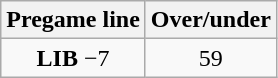<table class="wikitable">
<tr align="center">
<th style=>Pregame line</th>
<th style=>Over/under</th>
</tr>
<tr align="center">
<td><strong>LIB</strong> −7</td>
<td>59</td>
</tr>
</table>
